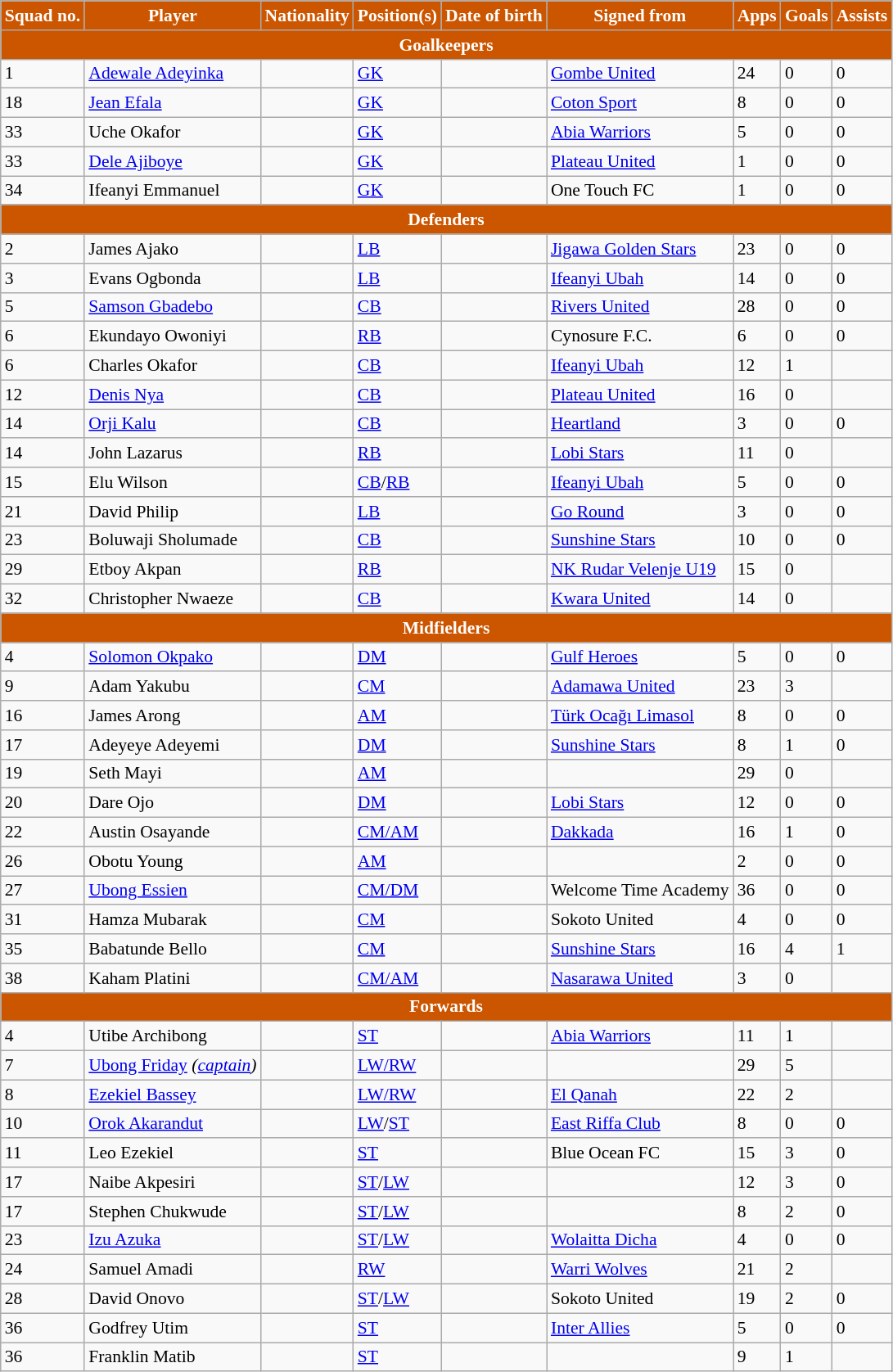<table class="wikitable" style="text-align:left; font-size:90%;">
<tr>
<th style="background:#c50; color:white; text-align:center;">Squad no.</th>
<th style="background:#c50; color:white; text-align:center;">Player</th>
<th style="background:#c50; color:white; text-align:center;">Nationality</th>
<th style="background:#c50; color:white; text-align:center;">Position(s)</th>
<th style="background:#c50; color:white; text-align:center;">Date of birth</th>
<th style="background:#c50; color:white; text-align:center;">Signed from</th>
<th style="background:#c50; color:white; text-align:center;">Apps</th>
<th style="background:#c50; color:white; text-align:center;">Goals</th>
<th style="background:#c50; color:white; text-align:center;">Assists</th>
</tr>
<tr>
<th colspan="10" style="background:#c50; color:white; text-align:center"><strong>Goalkeepers</strong></th>
</tr>
<tr>
<td>1</td>
<td><a href='#'>Adewale Adeyinka</a></td>
<td></td>
<td><a href='#'>GK</a></td>
<td></td>
<td> <a href='#'>Gombe United</a></td>
<td>24</td>
<td>0</td>
<td>0</td>
</tr>
<tr>
<td>18</td>
<td><a href='#'>Jean Efala</a></td>
<td></td>
<td><a href='#'>GK</a></td>
<td></td>
<td> <a href='#'>Coton Sport</a></td>
<td>8</td>
<td>0</td>
<td>0</td>
</tr>
<tr>
<td>33</td>
<td>Uche Okafor</td>
<td></td>
<td><a href='#'>GK</a></td>
<td></td>
<td> <a href='#'>Abia Warriors</a></td>
<td>5</td>
<td>0</td>
<td>0</td>
</tr>
<tr>
<td>33</td>
<td><a href='#'>Dele Ajiboye</a></td>
<td></td>
<td><a href='#'>GK</a></td>
<td></td>
<td> <a href='#'>Plateau United</a></td>
<td>1</td>
<td>0</td>
<td>0</td>
</tr>
<tr>
<td>34</td>
<td>Ifeanyi Emmanuel</td>
<td></td>
<td><a href='#'>GK</a></td>
<td></td>
<td> One Touch FC</td>
<td>1</td>
<td>0</td>
<td>0</td>
</tr>
<tr>
<th colspan="10" style="background:#c50; color:white; text-align:center"><strong>Defenders</strong></th>
</tr>
<tr>
<td>2</td>
<td>James Ajako</td>
<td></td>
<td><a href='#'>LB</a></td>
<td></td>
<td> <a href='#'>Jigawa Golden Stars</a></td>
<td>23</td>
<td>0</td>
<td>0</td>
</tr>
<tr>
<td>3</td>
<td>Evans Ogbonda</td>
<td></td>
<td><a href='#'>LB</a></td>
<td></td>
<td> <a href='#'>Ifeanyi Ubah</a></td>
<td>14</td>
<td>0</td>
<td>0</td>
</tr>
<tr>
<td>5</td>
<td><a href='#'>Samson Gbadebo</a></td>
<td></td>
<td><a href='#'>CB</a></td>
<td></td>
<td> <a href='#'>Rivers United</a></td>
<td>28</td>
<td>0</td>
<td>0</td>
</tr>
<tr>
<td>6</td>
<td>Ekundayo Owoniyi</td>
<td></td>
<td><a href='#'>RB</a></td>
<td></td>
<td> Cynosure F.C.</td>
<td>6</td>
<td>0</td>
<td>0</td>
</tr>
<tr>
<td>6</td>
<td>Charles Okafor</td>
<td></td>
<td><a href='#'>CB</a></td>
<td></td>
<td> <a href='#'>Ifeanyi Ubah</a></td>
<td>12</td>
<td>1</td>
<td></td>
</tr>
<tr>
<td>12</td>
<td><a href='#'>Denis Nya</a></td>
<td></td>
<td><a href='#'>CB</a></td>
<td></td>
<td> <a href='#'>Plateau United</a></td>
<td>16</td>
<td>0</td>
<td></td>
</tr>
<tr>
<td>14</td>
<td><a href='#'>Orji Kalu</a></td>
<td></td>
<td><a href='#'>CB</a></td>
<td></td>
<td> <a href='#'>Heartland</a></td>
<td>3</td>
<td>0</td>
<td>0</td>
</tr>
<tr>
<td>14</td>
<td>John Lazarus</td>
<td></td>
<td><a href='#'>RB</a></td>
<td></td>
<td> <a href='#'>Lobi Stars</a></td>
<td>11</td>
<td>0</td>
<td></td>
</tr>
<tr>
<td>15</td>
<td>Elu Wilson</td>
<td></td>
<td><a href='#'>CB</a>/<a href='#'>RB</a></td>
<td></td>
<td> <a href='#'>Ifeanyi Ubah</a></td>
<td>5</td>
<td>0</td>
<td>0</td>
</tr>
<tr>
<td>21</td>
<td>David Philip</td>
<td></td>
<td><a href='#'>LB</a></td>
<td></td>
<td> <a href='#'>Go Round</a></td>
<td>3</td>
<td>0</td>
<td>0</td>
</tr>
<tr>
<td>23</td>
<td>Boluwaji Sholumade</td>
<td></td>
<td><a href='#'>CB</a></td>
<td></td>
<td> <a href='#'>Sunshine Stars</a></td>
<td>10</td>
<td>0</td>
<td>0</td>
</tr>
<tr>
<td>29</td>
<td>Etboy Akpan</td>
<td></td>
<td><a href='#'>RB</a></td>
<td></td>
<td> <a href='#'>NK Rudar Velenje U19</a></td>
<td>15</td>
<td>0</td>
<td></td>
</tr>
<tr>
<td>32</td>
<td>Christopher Nwaeze</td>
<td></td>
<td><a href='#'>CB</a></td>
<td></td>
<td> <a href='#'>Kwara United</a></td>
<td>14</td>
<td>0</td>
<td></td>
</tr>
<tr>
<th colspan="10" style="background:#c50; color:white; text-align:center"><strong>Midfielders</strong></th>
</tr>
<tr>
<td>4</td>
<td><a href='#'>Solomon Okpako</a></td>
<td></td>
<td><a href='#'>DM</a></td>
<td></td>
<td> <a href='#'>Gulf Heroes</a></td>
<td>5</td>
<td>0</td>
<td>0</td>
</tr>
<tr>
<td>9</td>
<td>Adam Yakubu</td>
<td></td>
<td><a href='#'>CM</a></td>
<td></td>
<td> <a href='#'>Adamawa United</a></td>
<td>23</td>
<td>3</td>
<td></td>
</tr>
<tr>
<td>16</td>
<td>James Arong</td>
<td></td>
<td><a href='#'>AM</a></td>
<td></td>
<td> <a href='#'>Türk Ocağı Limasol</a></td>
<td>8</td>
<td>0</td>
<td>0</td>
</tr>
<tr>
<td>17</td>
<td>Adeyeye Adeyemi</td>
<td></td>
<td><a href='#'>DM</a></td>
<td></td>
<td> <a href='#'>Sunshine Stars</a></td>
<td>8</td>
<td>1</td>
<td>0</td>
</tr>
<tr>
<td>19</td>
<td>Seth Mayi</td>
<td></td>
<td><a href='#'>AM</a></td>
<td></td>
<td></td>
<td>29</td>
<td>0</td>
<td></td>
</tr>
<tr>
<td>20</td>
<td>Dare Ojo</td>
<td></td>
<td><a href='#'>DM</a></td>
<td></td>
<td> <a href='#'>Lobi Stars</a></td>
<td>12</td>
<td>0</td>
<td>0</td>
</tr>
<tr>
<td>22</td>
<td>Austin Osayande</td>
<td></td>
<td><a href='#'>CM/AM</a></td>
<td></td>
<td> <a href='#'>Dakkada</a></td>
<td>16</td>
<td>1</td>
<td>0</td>
</tr>
<tr>
<td>26</td>
<td>Obotu Young</td>
<td></td>
<td><a href='#'>AM</a></td>
<td></td>
<td></td>
<td>2</td>
<td>0</td>
<td>0</td>
</tr>
<tr>
<td>27</td>
<td><a href='#'>Ubong Essien</a></td>
<td></td>
<td><a href='#'>CM/DM</a></td>
<td></td>
<td> Welcome Time Academy</td>
<td>36</td>
<td>0</td>
<td>0</td>
</tr>
<tr>
<td>31</td>
<td>Hamza Mubarak</td>
<td></td>
<td><a href='#'>CM</a></td>
<td></td>
<td> Sokoto United</td>
<td>4</td>
<td>0</td>
<td>0</td>
</tr>
<tr>
<td>35</td>
<td>Babatunde Bello</td>
<td></td>
<td><a href='#'>CM</a></td>
<td></td>
<td> <a href='#'>Sunshine Stars</a></td>
<td>16</td>
<td>4</td>
<td>1</td>
</tr>
<tr>
<td>38</td>
<td>Kaham Platini</td>
<td></td>
<td><a href='#'>CM/AM</a></td>
<td></td>
<td> <a href='#'>Nasarawa United</a></td>
<td>3</td>
<td>0</td>
<td></td>
</tr>
<tr>
<th colspan="10" style="background:#c50; color:white; text-align:center"><strong>Forwards</strong></th>
</tr>
<tr>
<td>4</td>
<td>Utibe Archibong</td>
<td></td>
<td><a href='#'>ST</a></td>
<td></td>
<td> <a href='#'>Abia Warriors</a></td>
<td>11</td>
<td>1</td>
<td></td>
</tr>
<tr>
<td>7</td>
<td><a href='#'>Ubong Friday</a> <em>(<a href='#'>captain</a>)</em></td>
<td></td>
<td><a href='#'>LW/RW</a></td>
<td></td>
<td></td>
<td>29</td>
<td>5</td>
<td></td>
</tr>
<tr>
<td>8</td>
<td><a href='#'>Ezekiel Bassey</a></td>
<td></td>
<td><a href='#'>LW/RW</a></td>
<td></td>
<td> <a href='#'>El Qanah</a></td>
<td>22</td>
<td>2</td>
<td></td>
</tr>
<tr>
<td>10</td>
<td><a href='#'>Orok Akarandut</a></td>
<td></td>
<td><a href='#'>LW</a>/<a href='#'>ST</a></td>
<td></td>
<td> <a href='#'>East Riffa Club</a></td>
<td>8</td>
<td>0</td>
<td>0</td>
</tr>
<tr>
<td>11</td>
<td>Leo Ezekiel</td>
<td></td>
<td><a href='#'>ST</a></td>
<td></td>
<td> Blue Ocean FC</td>
<td>15</td>
<td>3</td>
<td>0</td>
</tr>
<tr>
<td>17</td>
<td>Naibe Akpesiri</td>
<td></td>
<td><a href='#'>ST</a>/<a href='#'>LW</a></td>
<td></td>
<td></td>
<td>12</td>
<td>3</td>
<td>0</td>
</tr>
<tr>
<td>17</td>
<td>Stephen Chukwude</td>
<td></td>
<td><a href='#'>ST</a>/<a href='#'>LW</a></td>
<td></td>
<td></td>
<td>8</td>
<td>2</td>
<td>0</td>
</tr>
<tr>
<td>23</td>
<td><a href='#'>Izu Azuka</a></td>
<td></td>
<td><a href='#'>ST</a>/<a href='#'>LW</a></td>
<td></td>
<td> <a href='#'>Wolaitta Dicha</a></td>
<td>4</td>
<td>0</td>
<td>0</td>
</tr>
<tr>
<td>24</td>
<td>Samuel Amadi</td>
<td></td>
<td><a href='#'>RW</a></td>
<td></td>
<td> <a href='#'>Warri Wolves</a></td>
<td>21</td>
<td>2</td>
<td></td>
</tr>
<tr>
<td>28</td>
<td>David Onovo</td>
<td></td>
<td><a href='#'>ST</a>/<a href='#'>LW</a></td>
<td></td>
<td> Sokoto United</td>
<td>19</td>
<td>2</td>
<td>0</td>
</tr>
<tr>
<td>36</td>
<td>Godfrey Utim</td>
<td></td>
<td><a href='#'>ST</a></td>
<td></td>
<td> <a href='#'>Inter Allies</a></td>
<td>5</td>
<td>0</td>
<td>0</td>
</tr>
<tr>
<td>36</td>
<td>Franklin Matib</td>
<td></td>
<td><a href='#'>ST</a></td>
<td></td>
<td></td>
<td>9</td>
<td>1</td>
<td></td>
</tr>
</table>
